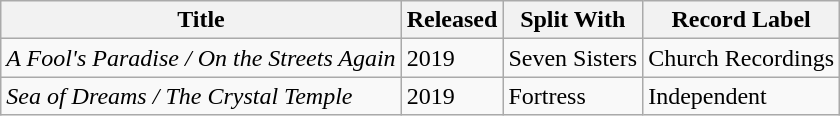<table class="wikitable">
<tr>
<th>Title</th>
<th>Released</th>
<th>Split With</th>
<th>Record Label</th>
</tr>
<tr>
<td><em>A Fool's Paradise / On the Streets Again</em></td>
<td>2019</td>
<td>Seven Sisters</td>
<td>Church Recordings</td>
</tr>
<tr>
<td><em>Sea of Dreams / The Crystal Temple</em></td>
<td>2019</td>
<td>Fortress</td>
<td>Independent</td>
</tr>
</table>
